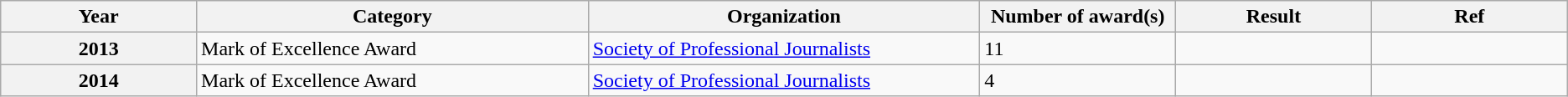<table class="wikitable plainrowheaders">
<tr>
<th scope="col" style="width:10%;">Year</th>
<th scope="col" style="width:20%;">Category</th>
<th scope="col" style="width:20%;">Organization</th>
<th scope="col" style="width:10%;">Number of award(s)</th>
<th scope="col" style="width:10%;">Result</th>
<th scope="col" style="width:10%;">Ref</th>
</tr>
<tr>
<th scope="row">2013</th>
<td>Mark of Excellence Award</td>
<td><a href='#'>Society of Professional Journalists</a></td>
<td>11</td>
<td></td>
<td style="text-align:center;"></td>
</tr>
<tr>
<th scope="row">2014</th>
<td>Mark of Excellence Award</td>
<td><a href='#'>Society of Professional Journalists</a></td>
<td>4</td>
<td></td>
<td style="text-align:center;"></td>
</tr>
</table>
